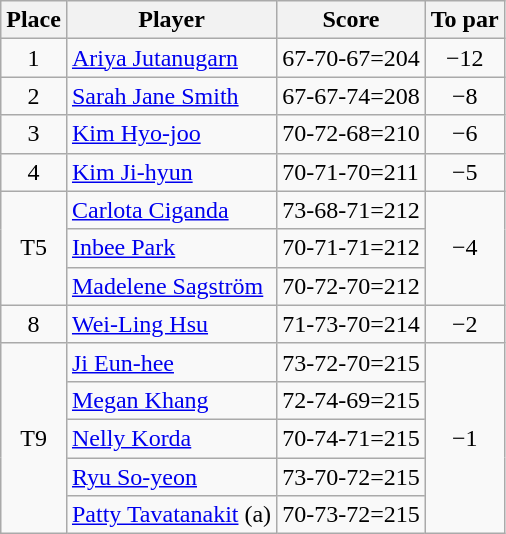<table class="wikitable">
<tr>
<th>Place</th>
<th>Player</th>
<th>Score</th>
<th>To par</th>
</tr>
<tr>
<td align=center>1</td>
<td> <a href='#'>Ariya Jutanugarn</a></td>
<td>67-70-67=204</td>
<td align=center>−12</td>
</tr>
<tr>
<td align=center>2</td>
<td> <a href='#'>Sarah Jane Smith</a></td>
<td>67-67-74=208</td>
<td align=center>−8</td>
</tr>
<tr>
<td align=center>3</td>
<td> <a href='#'>Kim Hyo-joo</a></td>
<td>70-72-68=210</td>
<td align=center>−6</td>
</tr>
<tr>
<td align=center>4</td>
<td> <a href='#'>Kim Ji-hyun</a></td>
<td>70-71-70=211</td>
<td align=center>−5</td>
</tr>
<tr>
<td rowspan=3 align=center>T5</td>
<td> <a href='#'>Carlota Ciganda</a></td>
<td>73-68-71=212</td>
<td rowspan=3 align=center>−4</td>
</tr>
<tr>
<td> <a href='#'>Inbee Park</a></td>
<td>70-71-71=212</td>
</tr>
<tr>
<td> <a href='#'>Madelene Sagström</a></td>
<td>70-72-70=212</td>
</tr>
<tr>
<td align=center>8</td>
<td> <a href='#'>Wei-Ling Hsu</a></td>
<td>71-73-70=214</td>
<td align=center>−2</td>
</tr>
<tr>
<td rowspan=5 align=center>T9</td>
<td> <a href='#'>Ji Eun-hee</a></td>
<td>73-72-70=215</td>
<td rowspan=5 align=center>−1</td>
</tr>
<tr>
<td> <a href='#'>Megan Khang</a></td>
<td>72-74-69=215</td>
</tr>
<tr>
<td> <a href='#'>Nelly Korda</a></td>
<td>70-74-71=215</td>
</tr>
<tr>
<td> <a href='#'>Ryu So-yeon</a></td>
<td>73-70-72=215</td>
</tr>
<tr>
<td> <a href='#'>Patty Tavatanakit</a> (a)</td>
<td>70-73-72=215</td>
</tr>
</table>
